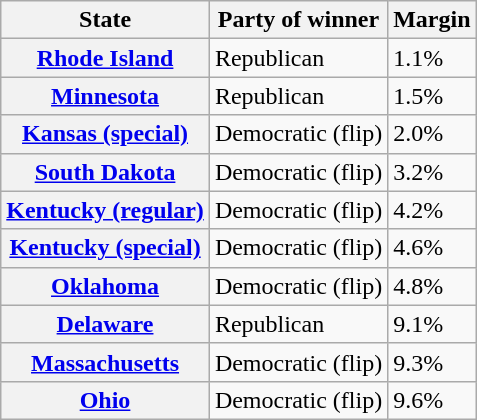<table class="wikitable sortable">
<tr>
<th>State</th>
<th>Party of winner</th>
<th>Margin</th>
</tr>
<tr>
<th><a href='#'>Rhode Island</a></th>
<td data-sort-value=-0.5 >Republican</td>
<td>1.1%</td>
</tr>
<tr>
<th><a href='#'>Minnesota</a></th>
<td data-sort-value=-0.5 >Republican</td>
<td>1.5%</td>
</tr>
<tr>
<th><a href='#'>Kansas (special)</a></th>
<td data-sort-value=-0.5 >Democratic (flip)</td>
<td>2.0%</td>
</tr>
<tr>
<th><a href='#'>South Dakota</a></th>
<td data-sort-value=-0.5 >Democratic (flip)</td>
<td>3.2%</td>
</tr>
<tr>
<th><a href='#'>Kentucky (regular)</a></th>
<td data-sort-value=-0.5 >Democratic (flip)</td>
<td>4.2%</td>
</tr>
<tr>
<th><a href='#'>Kentucky (special)</a></th>
<td data-sort-value=-0.5 >Democratic (flip)</td>
<td>4.6%</td>
</tr>
<tr>
<th><a href='#'>Oklahoma</a></th>
<td data-sort-value=-0.5 >Democratic (flip)</td>
<td>4.8%</td>
</tr>
<tr>
<th><a href='#'>Delaware</a></th>
<td data-sort-value=-0.5 >Republican</td>
<td>9.1%</td>
</tr>
<tr>
<th><a href='#'>Massachusetts</a></th>
<td data-sort-value=-0.5 >Democratic (flip)</td>
<td>9.3%</td>
</tr>
<tr>
<th><a href='#'>Ohio</a></th>
<td data-sort-value=-0.5 >Democratic (flip)</td>
<td>9.6%</td>
</tr>
</table>
